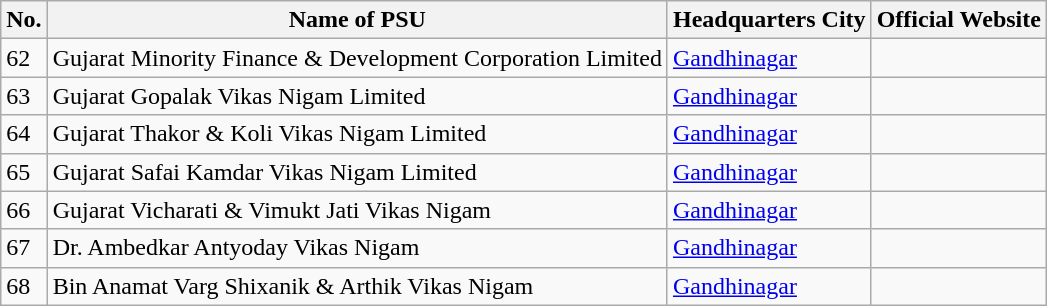<table class="wikitable">
<tr>
<th>No.</th>
<th>Name of PSU</th>
<th>Headquarters City</th>
<th>Official Website</th>
</tr>
<tr>
<td>62</td>
<td>Gujarat Minority Finance & Development Corporation Limited</td>
<td><a href='#'>Gandhinagar</a></td>
<td></td>
</tr>
<tr>
<td>63</td>
<td>Gujarat Gopalak Vikas Nigam Limited</td>
<td><a href='#'>Gandhinagar</a></td>
<td></td>
</tr>
<tr>
<td>64</td>
<td>Gujarat Thakor & Koli Vikas Nigam Limited</td>
<td><a href='#'>Gandhinagar</a></td>
<td></td>
</tr>
<tr>
<td>65</td>
<td>Gujarat Safai Kamdar Vikas Nigam Limited</td>
<td><a href='#'>Gandhinagar</a></td>
<td></td>
</tr>
<tr>
<td>66</td>
<td>Gujarat Vicharati & Vimukt Jati Vikas Nigam</td>
<td><a href='#'>Gandhinagar</a></td>
<td></td>
</tr>
<tr>
<td>67</td>
<td>Dr. Ambedkar Antyoday Vikas Nigam</td>
<td><a href='#'>Gandhinagar</a></td>
<td></td>
</tr>
<tr>
<td>68</td>
<td>Bin Anamat Varg Shixanik & Arthik Vikas Nigam</td>
<td><a href='#'>Gandhinagar</a></td>
<td></td>
</tr>
</table>
